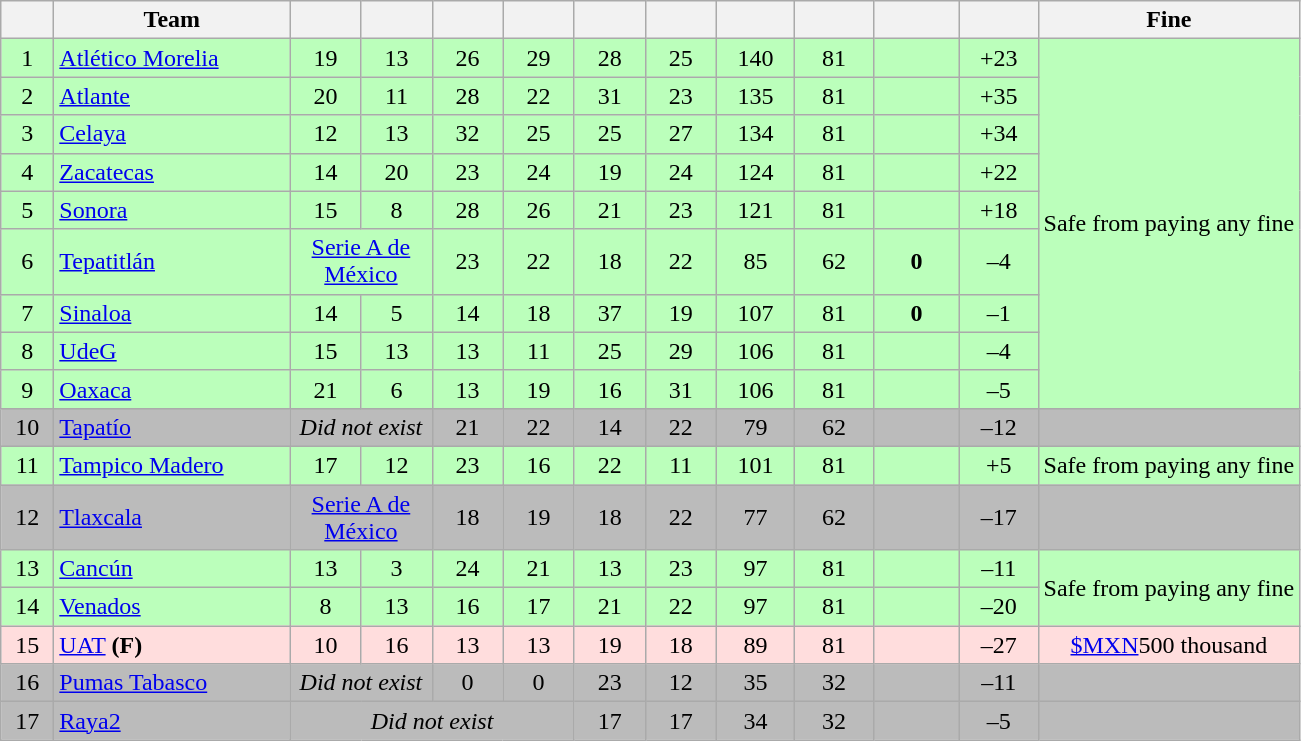<table class="wikitable sortable" style="text-align: center;">
<tr>
<th width=28><br></th>
<th width=150>Team</th>
<th width=40></th>
<th width=40></th>
<th width=40></th>
<th width=40></th>
<th width=40></th>
<th width=40></th>
<th width=45></th>
<th width=45></th>
<th width=50><br></th>
<th width=45><br></th>
<th>Fine</th>
</tr>
<tr style="text-align:center;background:#BBFFBB;">
<td>1</td>
<td align=left><a href='#'>Atlético Morelia</a></td>
<td>19</td>
<td>13</td>
<td>26</td>
<td>29</td>
<td>28</td>
<td>25</td>
<td>140</td>
<td>81</td>
<td><strong></strong></td>
<td>+23</td>
<td align=center rowspan=9>Safe from paying any fine</td>
</tr>
<tr style="text-align:center;background:#BBFFBB;">
<td>2</td>
<td align=left><a href='#'>Atlante</a></td>
<td>20</td>
<td>11</td>
<td>28</td>
<td>22</td>
<td>31</td>
<td>23</td>
<td>135</td>
<td>81</td>
<td><strong></strong></td>
<td>+35</td>
</tr>
<tr style="text-align:center;background:#BBFFBB;">
<td>3</td>
<td align=left><a href='#'>Celaya</a></td>
<td>12</td>
<td>13</td>
<td>32</td>
<td>25</td>
<td>25</td>
<td>27</td>
<td>134</td>
<td>81</td>
<td><strong></strong></td>
<td>+34</td>
</tr>
<tr style="text-align:center;background:#BBFFBB;">
<td>4</td>
<td align=left><a href='#'>Zacatecas</a></td>
<td>14</td>
<td>20</td>
<td>23</td>
<td>24</td>
<td>19</td>
<td>24</td>
<td>124</td>
<td>81</td>
<td><strong></strong></td>
<td>+22</td>
</tr>
<tr style="text-align:center;background:#BBFFBB;">
<td>5</td>
<td align=left><a href='#'>Sonora</a></td>
<td>15</td>
<td>8</td>
<td>28</td>
<td>26</td>
<td>21</td>
<td>23</td>
<td>121</td>
<td>81</td>
<td><strong></strong></td>
<td>+18</td>
</tr>
<tr style="text-align:center;background:#BBFFBB;">
<td>6</td>
<td align=left><a href='#'>Tepatitlán</a></td>
<td colspan="2"><a href='#'>Serie A de México</a></td>
<td>23</td>
<td>22</td>
<td>18</td>
<td>22</td>
<td>85</td>
<td>62</td>
<td><strong>0</strong></td>
<td>–4</td>
</tr>
<tr style="text-align:center;background:#BBFFBB">
<td>7</td>
<td align=left><a href='#'>Sinaloa</a></td>
<td>14</td>
<td>5</td>
<td>14</td>
<td>18</td>
<td>37</td>
<td>19</td>
<td>107</td>
<td>81</td>
<td><strong>0</strong></td>
<td>–1</td>
</tr>
<tr style="text-align:center;background:#BBFFBB;">
<td>8</td>
<td align=left><a href='#'>UdeG</a></td>
<td>15</td>
<td>13</td>
<td>13</td>
<td>11</td>
<td>25</td>
<td>29</td>
<td>106</td>
<td>81</td>
<td><strong></strong></td>
<td>–4</td>
</tr>
<tr style="text-align:center;background:#BBFFBB;">
<td>9</td>
<td align=left><a href='#'>Oaxaca</a></td>
<td>21</td>
<td>6</td>
<td>13</td>
<td>19</td>
<td>16</td>
<td>31</td>
<td>106</td>
<td>81</td>
<td><strong></strong></td>
<td>–5</td>
</tr>
<tr style="text-align:center;background:#BBBBBB;">
<td>10</td>
<td align=left><a href='#'>Tapatío</a></td>
<td colspan="2"><em>Did not exist</em></td>
<td>21</td>
<td>22</td>
<td>14</td>
<td>22</td>
<td>79</td>
<td>62</td>
<td><strong></strong></td>
<td>–12</td>
<td align=center></td>
</tr>
<tr style="text-align:center;background:#BBFFBB;">
<td>11</td>
<td align=left><a href='#'>Tampico Madero</a></td>
<td>17</td>
<td>12</td>
<td>23</td>
<td>16</td>
<td>22</td>
<td>11</td>
<td>101</td>
<td>81</td>
<td><strong></strong></td>
<td>+5</td>
<td>Safe from paying any fine</td>
</tr>
<tr style="text-align:center;background:#BBBBBB;">
<td>12</td>
<td align=left><a href='#'>Tlaxcala</a></td>
<td colspan="2"><a href='#'>Serie A de México</a></td>
<td>18</td>
<td>19</td>
<td>18</td>
<td>22</td>
<td>77</td>
<td>62</td>
<td><strong></strong></td>
<td>–17</td>
<td align=center></td>
</tr>
<tr style="text-align:center;background:#BBFFBB;">
<td>13</td>
<td align=left><a href='#'>Cancún</a></td>
<td>13</td>
<td>3</td>
<td>24</td>
<td>21</td>
<td>13</td>
<td>23</td>
<td>97</td>
<td>81</td>
<td><strong></strong></td>
<td>–11</td>
<td align=center rowspan=2>Safe from paying any fine</td>
</tr>
<tr style="text-align:center;background:#BBFFBB;">
<td>14</td>
<td align=left><a href='#'>Venados</a></td>
<td>8</td>
<td>13</td>
<td>16</td>
<td>17</td>
<td>21</td>
<td>22</td>
<td>97</td>
<td>81</td>
<td><strong></strong></td>
<td>–20</td>
</tr>
<tr style="text-align:center;background:#FFDDDD;">
<td>15</td>
<td align=left><a href='#'>UAT</a> <strong>(F)</strong></td>
<td>10</td>
<td>16</td>
<td>13</td>
<td>13</td>
<td>19</td>
<td>18</td>
<td>89</td>
<td>81</td>
<td><strong></strong></td>
<td>–27</td>
<td><a href='#'>$MXN</a>500 thousand</td>
</tr>
<tr style="text-align:center;background:#BBBBBB;">
<td>16</td>
<td align=left><a href='#'>Pumas Tabasco</a></td>
<td colspan="2"><em>Did not exist</em></td>
<td>0</td>
<td>0</td>
<td>23</td>
<td>12</td>
<td>35</td>
<td>32</td>
<td><strong></strong></td>
<td>–11</td>
<td align=center></td>
</tr>
<tr style="text-align:center;background:#BBBBBB;">
<td>17</td>
<td align=left><a href='#'>Raya2</a></td>
<td colspan="4"><em>Did not exist</em></td>
<td>17</td>
<td>17</td>
<td>34</td>
<td>32</td>
<td><strong></strong></td>
<td>–5</td>
<td></td>
</tr>
</table>
